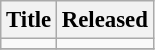<table class="wikitable" style="font-size:95%">
<tr>
<th>Title</th>
<th>Released</th>
</tr>
<tr>
<td></td>
<td></td>
</tr>
<tr>
</tr>
</table>
